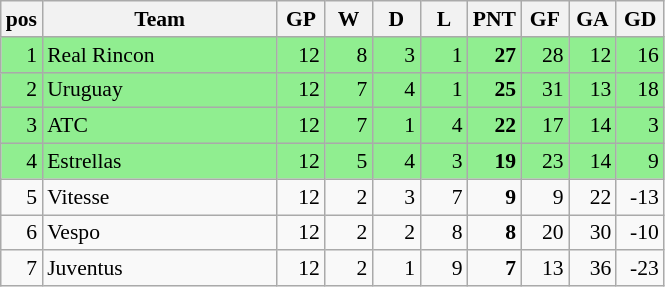<table cellspacing="0" cellpadding="3" style="background-color: #f9f9f9; font-size: 90%; text-align: right"  class="wikitable">
<tr>
<th align=left>pos</th>
<th align=left width=150>Team</th>
<th align=center width=25>GP</th>
<th align=center width=25>W</th>
<th align=center width=25>D</th>
<th align=center width=25>L</th>
<th align=left width=25>PNT</th>
<th align=center width=25>GF</th>
<th align=center width=25>GA</th>
<th align=center width=25>GD</th>
</tr>
<tr align="right" style="background:lightgreen;">
<td>1</td>
<td align=left>Real Rincon</td>
<td>12</td>
<td>8</td>
<td>3</td>
<td>1</td>
<td><strong>27 </strong></td>
<td>28</td>
<td>12</td>
<td>16</td>
</tr>
<tr align="right" style="background:lightgreen;">
<td>2</td>
<td align=left>Uruguay</td>
<td>12</td>
<td>7</td>
<td>4</td>
<td>1</td>
<td><strong>25 </strong></td>
<td>31</td>
<td>13</td>
<td>18</td>
</tr>
<tr align="right" style="background:lightgreen;">
<td>3</td>
<td align=left>ATC</td>
<td>12</td>
<td>7</td>
<td>1</td>
<td>4</td>
<td><strong>22 </strong></td>
<td>17</td>
<td>14</td>
<td>3</td>
</tr>
<tr align="right" style="background:lightgreen;">
<td>4</td>
<td align=left>Estrellas</td>
<td>12</td>
<td>5</td>
<td>4</td>
<td>3</td>
<td><strong>19 </strong></td>
<td>23</td>
<td>14</td>
<td>9</td>
</tr>
<tr>
<td>5</td>
<td align=left>Vitesse</td>
<td>12</td>
<td>2</td>
<td>3</td>
<td>7</td>
<td><strong>9 </strong></td>
<td>9</td>
<td>22</td>
<td>-13</td>
</tr>
<tr>
<td>6</td>
<td align=left>Vespo</td>
<td>12</td>
<td>2</td>
<td>2</td>
<td>8</td>
<td><strong>8 </strong></td>
<td>20</td>
<td>30</td>
<td>-10</td>
</tr>
<tr>
<td>7</td>
<td align=left>Juventus</td>
<td>12</td>
<td>2</td>
<td>1</td>
<td>9</td>
<td><strong>7 </strong></td>
<td>13</td>
<td>36</td>
<td>-23</td>
</tr>
</table>
